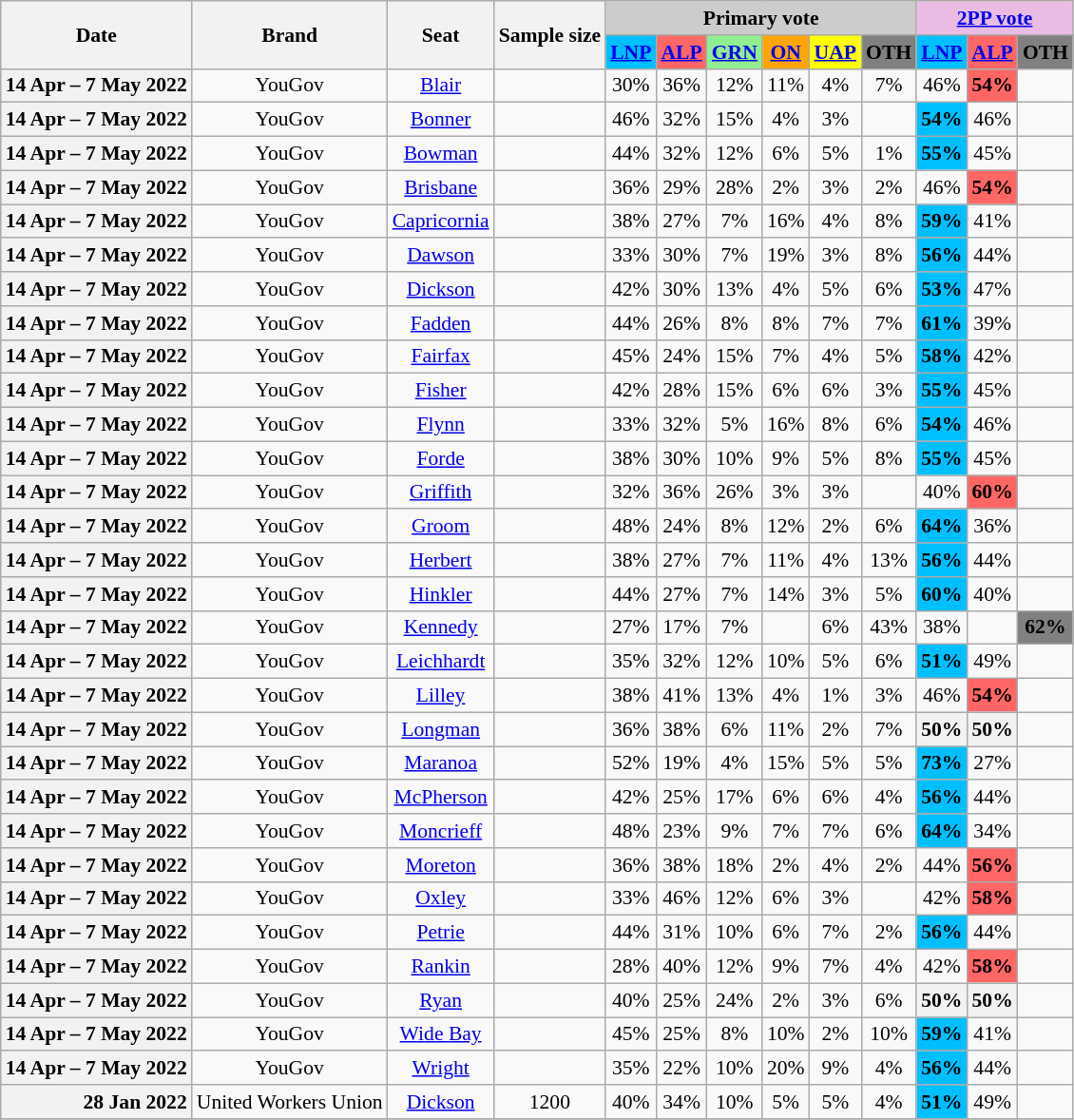<table class=wikitable style=text-align:center;font-size:90%>
<tr>
<th rowspan=2>Date</th>
<th rowspan=2>Brand</th>
<th rowspan=2>Seat</th>
<th rowspan=2 style=max-width:5em>Sample size</th>
<th colspan=6 style=background:#ccc>Primary vote</th>
<th colspan=3 style=background:#ebbce3><a href='#'>2PP vote</a></th>
</tr>
<tr>
<th style=background:#00bfff><a href='#'>LNP</a></th>
<th style=background:#f66><a href='#'>ALP</a></th>
<th style=background:#90ee90><a href='#'>GRN</a></th>
<th style=background:orange><a href='#'>ON</a></th>
<th style=background:yellow><a href='#'>UAP</a></th>
<th style=background:gray>OTH</th>
<th style=background:#00bfff><a href='#'>LNP</a></th>
<th style=background:#f66><a href='#'>ALP</a></th>
<th style=background:gray>OTH</th>
</tr>
<tr>
<th style=text-align:right data-sort-value=7-May-2022>14 Apr – 7 May 2022</th>
<td>YouGov</td>
<td><a href='#'>Blair</a></td>
<td></td>
<td>30%</td>
<td>36%</td>
<td>12%</td>
<td>11%</td>
<td>4%</td>
<td>7%</td>
<td>46%</td>
<td style=background:#f66><strong>54%</strong></td>
<td></td>
</tr>
<tr>
<th style=text-align:right data-sort-value=7-May-2022>14 Apr – 7 May 2022</th>
<td>YouGov</td>
<td><a href='#'>Bonner</a></td>
<td></td>
<td>46%</td>
<td>32%</td>
<td>15%</td>
<td>4%</td>
<td>3%</td>
<td></td>
<td style=background:#00bfff><strong>54%</strong></td>
<td>46%</td>
<td></td>
</tr>
<tr>
<th style=text-align:right data-sort-value=7-May-2022>14 Apr – 7 May 2022</th>
<td>YouGov</td>
<td><a href='#'>Bowman</a></td>
<td></td>
<td>44%</td>
<td>32%</td>
<td>12%</td>
<td>6%</td>
<td>5%</td>
<td>1%</td>
<td style=background:#00bfff><strong>55%</strong></td>
<td>45%</td>
<td></td>
</tr>
<tr>
<th style=text-align:right data-sort-value=7-May-2022>14 Apr – 7 May 2022</th>
<td>YouGov</td>
<td><a href='#'>Brisbane</a></td>
<td></td>
<td>36%</td>
<td>29%</td>
<td>28%</td>
<td>2%</td>
<td>3%</td>
<td>2%</td>
<td>46%</td>
<td style=background:#f66><strong>54%</strong></td>
<td></td>
</tr>
<tr>
<th style=text-align:right data-sort-value=7-May-2022>14 Apr – 7 May 2022</th>
<td>YouGov</td>
<td><a href='#'>Capricornia</a></td>
<td></td>
<td>38%</td>
<td>27%</td>
<td>7%</td>
<td>16%</td>
<td>4%</td>
<td>8%</td>
<td style=background:#00bfff><strong>59%</strong></td>
<td>41%</td>
<td></td>
</tr>
<tr>
<th style=text-align:right data-sort-value=7-May-2022>14 Apr – 7 May 2022</th>
<td>YouGov</td>
<td><a href='#'>Dawson</a></td>
<td></td>
<td>33%</td>
<td>30%</td>
<td>7%</td>
<td>19%</td>
<td>3%</td>
<td>8%</td>
<td style=background:#00bfff><strong>56%</strong></td>
<td>44%</td>
<td></td>
</tr>
<tr>
<th style=text-align:right data-sort-value=7-May-2022>14 Apr – 7 May 2022</th>
<td>YouGov</td>
<td><a href='#'>Dickson</a></td>
<td></td>
<td>42%</td>
<td>30%</td>
<td>13%</td>
<td>4%</td>
<td>5%</td>
<td>6%</td>
<td style=background:#00bfff><strong>53%</strong></td>
<td>47%</td>
<td></td>
</tr>
<tr>
<th style=text-align:right data-sort-value=7-May-2022>14 Apr – 7 May 2022</th>
<td>YouGov</td>
<td><a href='#'>Fadden</a></td>
<td></td>
<td>44%</td>
<td>26%</td>
<td>8%</td>
<td>8%</td>
<td>7%</td>
<td>7%</td>
<td style=background:#00bfff><strong>61%</strong></td>
<td>39%</td>
<td></td>
</tr>
<tr>
<th style=text-align:right data-sort-value=7-May-2022>14 Apr – 7 May 2022</th>
<td>YouGov</td>
<td><a href='#'>Fairfax</a></td>
<td></td>
<td>45%</td>
<td>24%</td>
<td>15%</td>
<td>7%</td>
<td>4%</td>
<td>5%</td>
<td style=background:#00bfff><strong>58%</strong></td>
<td>42%</td>
<td></td>
</tr>
<tr>
<th style=text-align:right data-sort-value=7-May-2022>14 Apr – 7 May 2022</th>
<td>YouGov</td>
<td><a href='#'>Fisher</a></td>
<td></td>
<td>42%</td>
<td>28%</td>
<td>15%</td>
<td>6%</td>
<td>6%</td>
<td>3%</td>
<td style=background:#00bfff><strong>55%</strong></td>
<td>45%</td>
<td></td>
</tr>
<tr>
<th style=text-align:right data-sort-value=7-May-2022>14 Apr – 7 May 2022</th>
<td>YouGov</td>
<td><a href='#'>Flynn</a></td>
<td></td>
<td>33%</td>
<td>32%</td>
<td>5%</td>
<td>16%</td>
<td>8%</td>
<td>6%</td>
<td style=background:#00bfff><strong>54%</strong></td>
<td>46%</td>
<td></td>
</tr>
<tr>
<th style=text-align:right data-sort-value=7-May-2022>14 Apr – 7 May 2022</th>
<td>YouGov</td>
<td><a href='#'>Forde</a></td>
<td></td>
<td>38%</td>
<td>30%</td>
<td>10%</td>
<td>9%</td>
<td>5%</td>
<td>8%</td>
<td style=background:#00bfff><strong>55%</strong></td>
<td>45%</td>
<td></td>
</tr>
<tr>
<th style=text-align:right data-sort-value=7-May-2022>14 Apr – 7 May 2022</th>
<td>YouGov</td>
<td><a href='#'>Griffith</a></td>
<td></td>
<td>32%</td>
<td>36%</td>
<td>26%</td>
<td>3%</td>
<td>3%</td>
<td></td>
<td>40%</td>
<td style=background:#f66><strong>60%</strong></td>
<td></td>
</tr>
<tr>
<th style=text-align:right data-sort-value=7-May-2022>14 Apr – 7 May 2022</th>
<td>YouGov</td>
<td><a href='#'>Groom</a></td>
<td></td>
<td>48%</td>
<td>24%</td>
<td>8%</td>
<td>12%</td>
<td>2%</td>
<td>6%</td>
<td style=background:#00bfff><strong>64%</strong></td>
<td>36%</td>
<td></td>
</tr>
<tr>
<th style=text-align:right data-sort-value=7-May-2022>14 Apr – 7 May 2022</th>
<td>YouGov</td>
<td><a href='#'>Herbert</a></td>
<td></td>
<td>38%</td>
<td>27%</td>
<td>7%</td>
<td>11%</td>
<td>4%</td>
<td>13%</td>
<td style=background:#00bfff><strong>56%</strong></td>
<td>44%</td>
<td></td>
</tr>
<tr>
<th style=text-align:right data-sort-value=7-May-2022>14 Apr – 7 May 2022</th>
<td>YouGov</td>
<td><a href='#'>Hinkler</a></td>
<td></td>
<td>44%</td>
<td>27%</td>
<td>7%</td>
<td>14%</td>
<td>3%</td>
<td>5%</td>
<td style=background:#00bfff><strong>60%</strong></td>
<td>40%</td>
<td></td>
</tr>
<tr>
<th style=text-align:right data-sort-value=7-May-2022>14 Apr – 7 May 2022</th>
<td>YouGov</td>
<td><a href='#'>Kennedy</a></td>
<td></td>
<td>27%</td>
<td>17%</td>
<td>7%</td>
<td></td>
<td>6%</td>
<td>43%</td>
<td>38%</td>
<td></td>
<td style=background:gray><strong>62%</strong></td>
</tr>
<tr>
<th style=text-align:right data-sort-value=7-May-2022>14 Apr – 7 May 2022</th>
<td>YouGov</td>
<td><a href='#'>Leichhardt</a></td>
<td></td>
<td>35%</td>
<td>32%</td>
<td>12%</td>
<td>10%</td>
<td>5%</td>
<td>6%</td>
<td style=background:#00bfff><strong>51%</strong></td>
<td>49%</td>
<td></td>
</tr>
<tr>
<th style=text-align:right data-sort-value=7-May-2022>14 Apr – 7 May 2022</th>
<td>YouGov</td>
<td><a href='#'>Lilley</a></td>
<td></td>
<td>38%</td>
<td>41%</td>
<td>13%</td>
<td>4%</td>
<td>1%</td>
<td>3%</td>
<td>46%</td>
<td style=background:#f66><strong>54%</strong></td>
<td></td>
</tr>
<tr>
<th style=text-align:right data-sort-value=7-May-2022>14 Apr – 7 May 2022</th>
<td>YouGov</td>
<td><a href='#'>Longman</a></td>
<td></td>
<td>36%</td>
<td>38%</td>
<td>6%</td>
<td>11%</td>
<td>2%</td>
<td>7%</td>
<th>50%</th>
<th>50%</th>
<td></td>
</tr>
<tr>
<th style=text-align:right data-sort-value=7-May-2022>14 Apr – 7 May 2022</th>
<td>YouGov</td>
<td><a href='#'>Maranoa</a></td>
<td></td>
<td>52%</td>
<td>19%</td>
<td>4%</td>
<td>15%</td>
<td>5%</td>
<td>5%</td>
<td style=background:#00bfff><strong>73%</strong></td>
<td>27%</td>
<td></td>
</tr>
<tr>
<th style=text-align:right data-sort-value=7-May-2022>14 Apr – 7 May 2022</th>
<td>YouGov</td>
<td><a href='#'>McPherson</a></td>
<td></td>
<td>42%</td>
<td>25%</td>
<td>17%</td>
<td>6%</td>
<td>6%</td>
<td>4%</td>
<td style=background:#00bfff><strong>56%</strong></td>
<td>44%</td>
<td></td>
</tr>
<tr>
<th style=text-align:right data-sort-value=7-May-2022>14 Apr – 7 May 2022</th>
<td>YouGov</td>
<td><a href='#'>Moncrieff</a></td>
<td></td>
<td>48%</td>
<td>23%</td>
<td>9%</td>
<td>7%</td>
<td>7%</td>
<td>6%</td>
<td style=background:#00bfff><strong>64%</strong></td>
<td>34%</td>
<td></td>
</tr>
<tr>
<th style=text-align:right data-sort-value=7-May-2022>14 Apr – 7 May 2022</th>
<td>YouGov</td>
<td><a href='#'>Moreton</a></td>
<td></td>
<td>36%</td>
<td>38%</td>
<td>18%</td>
<td>2%</td>
<td>4%</td>
<td>2%</td>
<td>44%</td>
<td style=background:#f66><strong>56%</strong></td>
<td></td>
</tr>
<tr>
<th style=text-align:right data-sort-value=7-May-2022>14 Apr – 7 May 2022</th>
<td>YouGov</td>
<td><a href='#'>Oxley</a></td>
<td></td>
<td>33%</td>
<td>46%</td>
<td>12%</td>
<td>6%</td>
<td>3%</td>
<td></td>
<td>42%</td>
<td style=background:#f66><strong>58%</strong></td>
<td></td>
</tr>
<tr>
<th style=text-align:right data-sort-value=7-May-2022>14 Apr – 7 May 2022</th>
<td>YouGov</td>
<td><a href='#'>Petrie</a></td>
<td></td>
<td>44%</td>
<td>31%</td>
<td>10%</td>
<td>6%</td>
<td>7%</td>
<td>2%</td>
<td style=background:#00bfff><strong>56%</strong></td>
<td>44%</td>
<td></td>
</tr>
<tr>
<th style=text-align:right data-sort-value=7-May-2022>14 Apr – 7 May 2022</th>
<td>YouGov</td>
<td><a href='#'>Rankin</a></td>
<td></td>
<td>28%</td>
<td>40%</td>
<td>12%</td>
<td>9%</td>
<td>7%</td>
<td>4%</td>
<td>42%</td>
<td style=background:#f66><strong>58%</strong></td>
<td></td>
</tr>
<tr>
<th style=text-align:right data-sort-value=7-May-2022>14 Apr – 7 May 2022</th>
<td>YouGov</td>
<td><a href='#'>Ryan</a></td>
<td></td>
<td>40%</td>
<td>25%</td>
<td>24%</td>
<td>2%</td>
<td>3%</td>
<td>6%</td>
<th>50%</th>
<th>50%</th>
<td></td>
</tr>
<tr>
<th style=text-align:right data-sort-value=7-May-2022>14 Apr – 7 May 2022</th>
<td>YouGov</td>
<td><a href='#'>Wide Bay</a></td>
<td></td>
<td>45%</td>
<td>25%</td>
<td>8%</td>
<td>10%</td>
<td>2%</td>
<td>10%</td>
<td style=background:#00bfff><strong>59%</strong></td>
<td>41%</td>
<td></td>
</tr>
<tr>
<th style=text-align:right data-sort-value=7-May-2022>14 Apr – 7 May 2022</th>
<td>YouGov</td>
<td><a href='#'>Wright</a></td>
<td></td>
<td>35%</td>
<td>22%</td>
<td>10%</td>
<td>20%</td>
<td>9%</td>
<td>4%</td>
<td style=background:#00bfff><strong>56%</strong></td>
<td>44%</td>
<td></td>
</tr>
<tr>
<th style=text-align:right data-sort-value=28-Jan-2022>28 Jan 2022</th>
<td style=text-align:left>United Workers Union</td>
<td><a href='#'>Dickson</a></td>
<td>1200</td>
<td>40%</td>
<td>34%</td>
<td>10%</td>
<td>5%</td>
<td>5%</td>
<td>4%</td>
<td style=background:#00bfff><strong>51%</strong></td>
<td>49%</td>
<td></td>
</tr>
<tr>
</tr>
<tr>
</tr>
</table>
